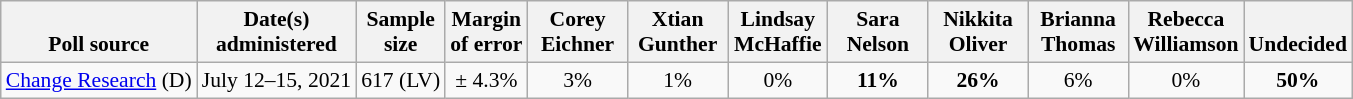<table class="wikitable" style="font-size:90%;text-align:center;">
<tr valign=bottom>
<th>Poll source</th>
<th>Date(s)<br>administered</th>
<th>Sample<br>size</th>
<th>Margin<br>of error</th>
<th style="width:60px;">Corey<br>Eichner</th>
<th style="width:60px;">Xtian<br>Gunther</th>
<th style="width:60px;">Lindsay<br>McHaffie</th>
<th style="width:60px;">Sara<br>Nelson</th>
<th style="width:60px;">Nikkita<br>Oliver</th>
<th style="width:60px;">Brianna<br>Thomas</th>
<th style="width:60px;">Rebecca<br>Williamson</th>
<th>Undecided</th>
</tr>
<tr>
<td style="text-align:left;"><a href='#'>Change Research</a> (D)</td>
<td>July 12–15, 2021</td>
<td>617 (LV)</td>
<td>± 4.3%</td>
<td>3%</td>
<td>1%</td>
<td>0%</td>
<td><strong>11%</strong></td>
<td><strong>26%</strong></td>
<td>6%</td>
<td>0%</td>
<td><strong>50%</strong></td>
</tr>
</table>
